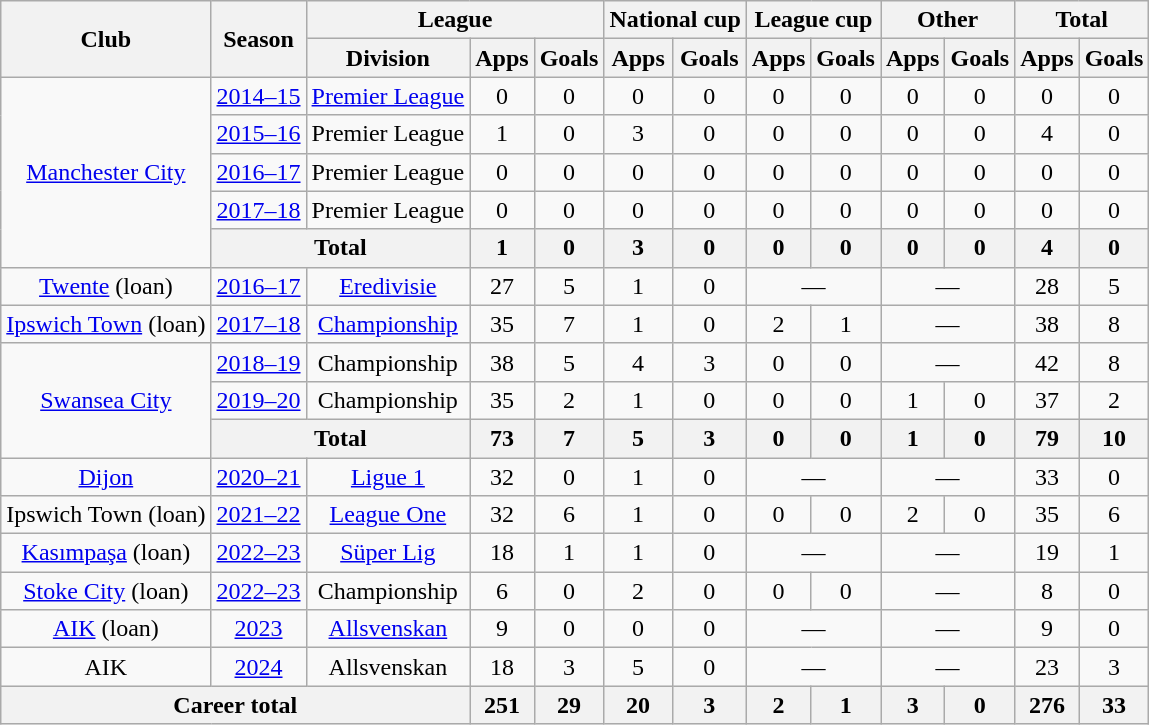<table class="wikitable" style="text-align:center">
<tr>
<th rowspan=2>Club</th>
<th rowspan=2>Season</th>
<th colspan=3>League</th>
<th colspan=2>National cup</th>
<th colspan=2>League cup</th>
<th colspan=2>Other</th>
<th colspan=2>Total</th>
</tr>
<tr>
<th>Division</th>
<th>Apps</th>
<th>Goals</th>
<th>Apps</th>
<th>Goals</th>
<th>Apps</th>
<th>Goals</th>
<th>Apps</th>
<th>Goals</th>
<th>Apps</th>
<th>Goals</th>
</tr>
<tr>
<td rowspan=5><a href='#'>Manchester City</a></td>
<td><a href='#'>2014–15</a></td>
<td><a href='#'>Premier League</a></td>
<td>0</td>
<td>0</td>
<td>0</td>
<td>0</td>
<td>0</td>
<td>0</td>
<td>0</td>
<td>0</td>
<td>0</td>
<td>0</td>
</tr>
<tr>
<td><a href='#'>2015–16</a></td>
<td>Premier League</td>
<td>1</td>
<td>0</td>
<td>3</td>
<td>0</td>
<td>0</td>
<td>0</td>
<td>0</td>
<td>0</td>
<td>4</td>
<td>0</td>
</tr>
<tr>
<td><a href='#'>2016–17</a></td>
<td>Premier League</td>
<td>0</td>
<td>0</td>
<td>0</td>
<td>0</td>
<td>0</td>
<td>0</td>
<td>0</td>
<td>0</td>
<td>0</td>
<td>0</td>
</tr>
<tr>
<td><a href='#'>2017–18</a></td>
<td>Premier League</td>
<td>0</td>
<td>0</td>
<td>0</td>
<td>0</td>
<td>0</td>
<td>0</td>
<td>0</td>
<td>0</td>
<td>0</td>
<td>0</td>
</tr>
<tr>
<th colspan=2>Total</th>
<th>1</th>
<th>0</th>
<th>3</th>
<th>0</th>
<th>0</th>
<th>0</th>
<th>0</th>
<th>0</th>
<th>4</th>
<th>0</th>
</tr>
<tr>
<td><a href='#'>Twente</a> (loan)</td>
<td><a href='#'>2016–17</a></td>
<td><a href='#'>Eredivisie</a></td>
<td>27</td>
<td>5</td>
<td>1</td>
<td>0</td>
<td colspan=2>—</td>
<td colspan=2>—</td>
<td>28</td>
<td>5</td>
</tr>
<tr>
<td><a href='#'>Ipswich Town</a> (loan)</td>
<td><a href='#'>2017–18</a></td>
<td><a href='#'>Championship</a></td>
<td>35</td>
<td>7</td>
<td>1</td>
<td>0</td>
<td>2</td>
<td>1</td>
<td colspan=2>—</td>
<td>38</td>
<td>8</td>
</tr>
<tr>
<td rowspan=3><a href='#'>Swansea City</a></td>
<td><a href='#'>2018–19</a></td>
<td>Championship</td>
<td>38</td>
<td>5</td>
<td>4</td>
<td>3</td>
<td>0</td>
<td>0</td>
<td colspan=2>—</td>
<td>42</td>
<td>8</td>
</tr>
<tr>
<td><a href='#'>2019–20</a></td>
<td>Championship</td>
<td>35</td>
<td>2</td>
<td>1</td>
<td>0</td>
<td>0</td>
<td>0</td>
<td>1</td>
<td>0</td>
<td>37</td>
<td>2</td>
</tr>
<tr>
<th colspan=2>Total</th>
<th>73</th>
<th>7</th>
<th>5</th>
<th>3</th>
<th>0</th>
<th>0</th>
<th>1</th>
<th>0</th>
<th>79</th>
<th>10</th>
</tr>
<tr>
<td><a href='#'>Dijon</a></td>
<td><a href='#'>2020–21</a></td>
<td><a href='#'>Ligue 1</a></td>
<td>32</td>
<td>0</td>
<td>1</td>
<td>0</td>
<td colspan=2>—</td>
<td colspan=2>—</td>
<td>33</td>
<td>0</td>
</tr>
<tr>
<td>Ipswich Town (loan)</td>
<td><a href='#'>2021–22</a></td>
<td><a href='#'>League One</a></td>
<td>32</td>
<td>6</td>
<td>1</td>
<td>0</td>
<td>0</td>
<td>0</td>
<td>2</td>
<td>0</td>
<td>35</td>
<td>6</td>
</tr>
<tr>
<td><a href='#'>Kasımpaşa</a> (loan)</td>
<td><a href='#'>2022–23</a></td>
<td><a href='#'>Süper Lig</a></td>
<td>18</td>
<td>1</td>
<td>1</td>
<td>0</td>
<td colspan=2>—</td>
<td colspan=2>—</td>
<td>19</td>
<td>1</td>
</tr>
<tr>
<td><a href='#'>Stoke City</a> (loan)</td>
<td><a href='#'>2022–23</a></td>
<td>Championship</td>
<td>6</td>
<td>0</td>
<td>2</td>
<td>0</td>
<td>0</td>
<td>0</td>
<td colspan=2>—</td>
<td>8</td>
<td>0</td>
</tr>
<tr>
<td><a href='#'>AIK</a> (loan)</td>
<td><a href='#'>2023</a></td>
<td><a href='#'>Allsvenskan</a></td>
<td>9</td>
<td>0</td>
<td>0</td>
<td>0</td>
<td colspan=2>—</td>
<td colspan=2>—</td>
<td>9</td>
<td>0</td>
</tr>
<tr>
<td>AIK</td>
<td><a href='#'>2024</a></td>
<td>Allsvenskan</td>
<td>18</td>
<td>3</td>
<td>5</td>
<td>0</td>
<td colspan=2>—</td>
<td colspan=2>—</td>
<td>23</td>
<td>3</td>
</tr>
<tr>
<th colspan=3>Career total</th>
<th>251</th>
<th>29</th>
<th>20</th>
<th>3</th>
<th>2</th>
<th>1</th>
<th>3</th>
<th>0</th>
<th>276</th>
<th>33</th>
</tr>
</table>
